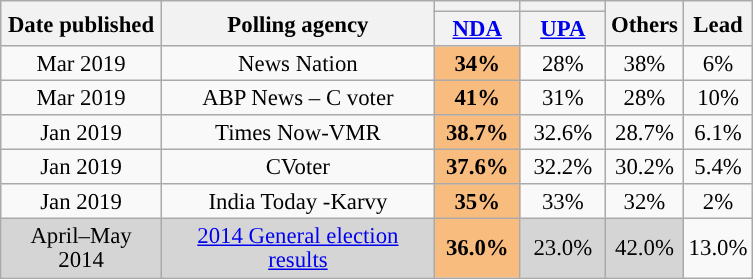<table class="wikitable sortable" style="text-align:center;font-size:95%;line-height:16px">
<tr>
<th rowspan="2" width="100px">Date published</th>
<th rowspan="2" width="175px">Polling agency</th>
<th style="background:"></th>
<th style="background:"></th>
<th rowspan="2" class="unsortable" width="40px">Others</th>
<th rowspan="2">Lead</th>
</tr>
<tr>
<th width="50px" class="unsortable"><a href='#'>NDA</a></th>
<th width="50px" class="unsortable"><a href='#'>UPA</a></th>
</tr>
<tr>
<td>Mar 2019</td>
<td>News Nation</td>
<td style="background:#F9BC7F"><strong>34%</strong></td>
<td>28%</td>
<td>38%</td>
<td style="background:">6%</td>
</tr>
<tr>
<td>Mar 2019</td>
<td>ABP News – C voter</td>
<td style="background:#F9BC7F"><strong>41%</strong></td>
<td>31%</td>
<td>28%</td>
<td style="background:">10%</td>
</tr>
<tr>
<td>Jan 2019</td>
<td>Times Now-VMR</td>
<td style="background:#F9BC7F"><strong>38.7%</strong></td>
<td>32.6%</td>
<td>28.7%</td>
<td style="background:">6.1%</td>
</tr>
<tr>
<td>Jan 2019</td>
<td>CVoter</td>
<td style="background:#F9BC7F"><strong>37.6%</strong></td>
<td>32.2%</td>
<td>30.2%</td>
<td style="background:">5.4%</td>
</tr>
<tr>
<td>Jan 2019</td>
<td>India Today -Karvy</td>
<td style="background:#F9BC7F"><strong>35%</strong></td>
<td>33%</td>
<td>32%</td>
<td style="background:">2%</td>
</tr>
<tr>
<td style="background:#D5D5D5">April–May 2014</td>
<td style="background:#D5D5D5"><a href='#'>2014 General election results</a></td>
<td style="background:#F9BC7F"><strong>36.0%</strong></td>
<td style="background:#D5D5D5">23.0%</td>
<td style="background:#D5D5D5">42.0%</td>
<td style="background:">13.0%<br></td>
</tr>
</table>
